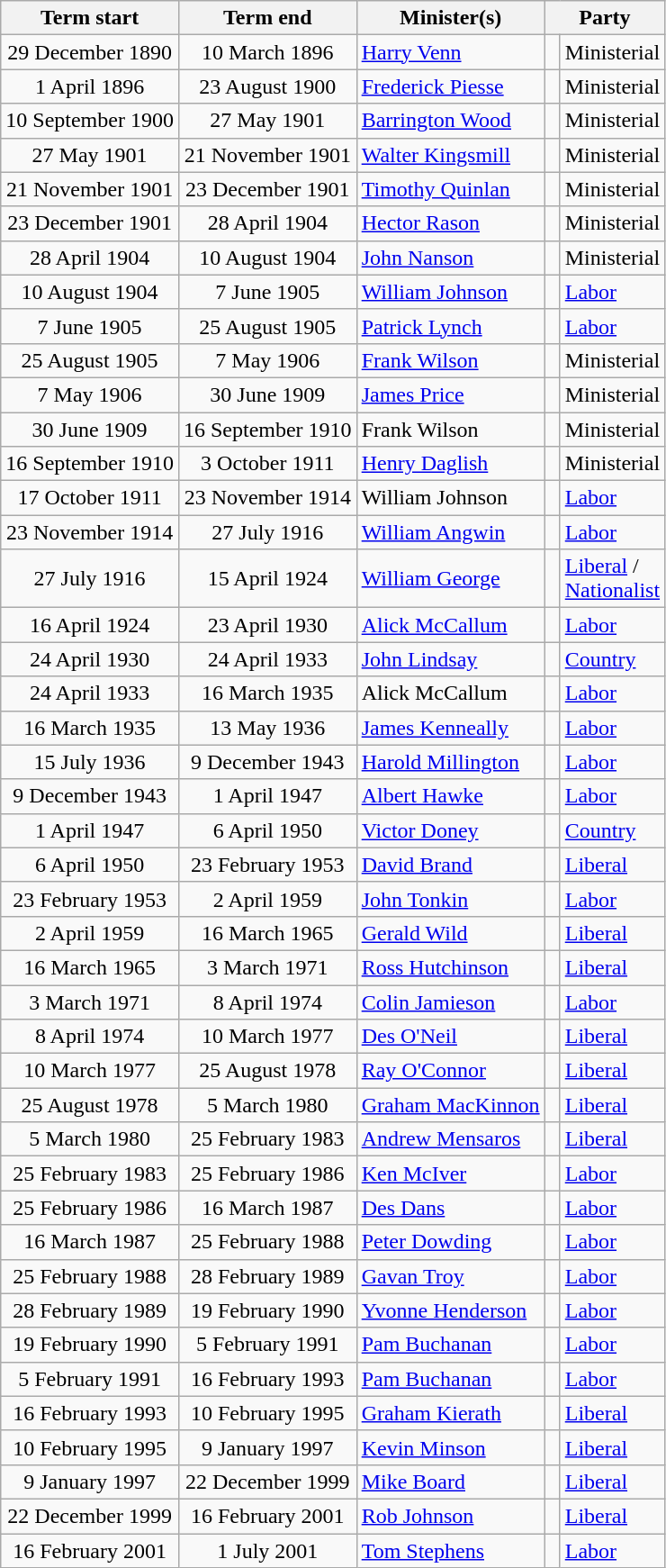<table class="wikitable">
<tr>
<th>Term start</th>
<th>Term end</th>
<th>Minister(s)</th>
<th colspan="2">Party</th>
</tr>
<tr>
<td align=center>29 December 1890</td>
<td align=center>10 March 1896</td>
<td><a href='#'>Harry Venn</a></td>
<td> </td>
<td>Ministerial</td>
</tr>
<tr>
<td align=center>1 April 1896</td>
<td align=center>23 August 1900</td>
<td><a href='#'>Frederick Piesse</a></td>
<td> </td>
<td>Ministerial</td>
</tr>
<tr>
<td align=center>10 September 1900</td>
<td align=center>27 May 1901</td>
<td><a href='#'>Barrington Wood</a></td>
<td> </td>
<td>Ministerial</td>
</tr>
<tr>
<td align=center>27 May 1901</td>
<td align=center>21 November 1901</td>
<td><a href='#'>Walter Kingsmill</a></td>
<td> </td>
<td>Ministerial</td>
</tr>
<tr>
<td align=center>21 November 1901</td>
<td align=center>23 December 1901</td>
<td><a href='#'>Timothy Quinlan</a></td>
<td> </td>
<td>Ministerial</td>
</tr>
<tr>
<td align=center>23 December 1901</td>
<td align=center>28 April 1904</td>
<td><a href='#'>Hector Rason</a></td>
<td> </td>
<td>Ministerial</td>
</tr>
<tr>
<td align=center>28 April 1904</td>
<td align=center>10 August 1904</td>
<td><a href='#'>John Nanson</a></td>
<td> </td>
<td>Ministerial</td>
</tr>
<tr>
<td align=center>10 August 1904</td>
<td align=center>7 June 1905</td>
<td><a href='#'>William Johnson</a></td>
<td> </td>
<td><a href='#'>Labor</a></td>
</tr>
<tr>
<td align=center>7 June 1905</td>
<td align=center>25 August 1905</td>
<td><a href='#'>Patrick Lynch</a></td>
<td> </td>
<td><a href='#'>Labor</a></td>
</tr>
<tr>
<td align=center>25 August 1905</td>
<td align=center>7 May 1906</td>
<td><a href='#'>Frank Wilson</a></td>
<td> </td>
<td>Ministerial</td>
</tr>
<tr>
<td align=center>7 May 1906</td>
<td align=center>30 June 1909</td>
<td><a href='#'>James Price</a></td>
<td> </td>
<td>Ministerial</td>
</tr>
<tr>
<td align=center>30 June 1909</td>
<td align=center>16 September 1910</td>
<td>Frank Wilson </td>
<td> </td>
<td>Ministerial</td>
</tr>
<tr>
<td align=center>16 September 1910</td>
<td align=center>3 October 1911</td>
<td><a href='#'>Henry Daglish</a></td>
<td> </td>
<td>Ministerial</td>
</tr>
<tr>
<td align=center>17 October 1911</td>
<td align=center>23 November 1914</td>
<td>William Johnson </td>
<td> </td>
<td><a href='#'>Labor</a></td>
</tr>
<tr>
<td align=center>23 November 1914</td>
<td align=center>27 July 1916</td>
<td><a href='#'>William Angwin</a></td>
<td> </td>
<td><a href='#'>Labor</a></td>
</tr>
<tr>
<td align=center>27 July 1916</td>
<td align=center>15 April 1924</td>
<td><a href='#'>William George</a></td>
<td> </td>
<td><a href='#'>Liberal</a> /<br><a href='#'>Nationalist</a></td>
</tr>
<tr>
<td align=center>16 April 1924</td>
<td align=center>23 April 1930</td>
<td><a href='#'>Alick McCallum</a></td>
<td> </td>
<td><a href='#'>Labor</a></td>
</tr>
<tr>
<td align=center>24 April 1930</td>
<td align=center>24 April 1933</td>
<td><a href='#'>John Lindsay</a></td>
<td> </td>
<td><a href='#'>Country</a></td>
</tr>
<tr>
<td align=center>24 April 1933</td>
<td align=center>16 March 1935</td>
<td>Alick McCallum </td>
<td> </td>
<td><a href='#'>Labor</a></td>
</tr>
<tr>
<td align=center>16 March 1935</td>
<td align=center>13 May 1936</td>
<td><a href='#'>James Kenneally</a></td>
<td> </td>
<td><a href='#'>Labor</a></td>
</tr>
<tr>
<td align=center>15 July 1936</td>
<td align=center>9 December 1943</td>
<td><a href='#'>Harold Millington</a></td>
<td> </td>
<td><a href='#'>Labor</a></td>
</tr>
<tr>
<td align=center>9 December 1943</td>
<td align=center>1 April 1947</td>
<td><a href='#'>Albert Hawke</a></td>
<td> </td>
<td><a href='#'>Labor</a></td>
</tr>
<tr>
<td align=center>1 April 1947</td>
<td align=center>6 April 1950</td>
<td><a href='#'>Victor Doney</a></td>
<td> </td>
<td><a href='#'>Country</a></td>
</tr>
<tr>
<td align=center>6 April 1950</td>
<td align=center>23 February 1953</td>
<td><a href='#'>David Brand</a></td>
<td> </td>
<td><a href='#'>Liberal</a></td>
</tr>
<tr>
<td align=center>23 February 1953</td>
<td align=center>2 April 1959</td>
<td><a href='#'>John Tonkin</a></td>
<td> </td>
<td><a href='#'>Labor</a></td>
</tr>
<tr>
<td align=center>2 April 1959</td>
<td align=center>16 March 1965</td>
<td><a href='#'>Gerald Wild</a></td>
<td> </td>
<td><a href='#'>Liberal</a></td>
</tr>
<tr>
<td align=center>16 March 1965</td>
<td align=center>3 March 1971</td>
<td><a href='#'>Ross Hutchinson</a></td>
<td> </td>
<td><a href='#'>Liberal</a></td>
</tr>
<tr>
<td align=center>3 March 1971</td>
<td align=center>8 April 1974</td>
<td><a href='#'>Colin Jamieson</a></td>
<td> </td>
<td><a href='#'>Labor</a></td>
</tr>
<tr>
<td align=center>8 April 1974</td>
<td align=center>10 March 1977</td>
<td><a href='#'>Des O'Neil</a></td>
<td> </td>
<td><a href='#'>Liberal</a></td>
</tr>
<tr>
<td align=center>10 March 1977</td>
<td align=center>25 August 1978</td>
<td><a href='#'>Ray O'Connor</a></td>
<td> </td>
<td><a href='#'>Liberal</a></td>
</tr>
<tr>
<td align=center>25 August 1978</td>
<td align=center>5 March 1980</td>
<td><a href='#'>Graham MacKinnon</a></td>
<td> </td>
<td><a href='#'>Liberal</a></td>
</tr>
<tr>
<td align=center>5 March 1980</td>
<td align=center>25 February 1983</td>
<td><a href='#'>Andrew Mensaros</a></td>
<td> </td>
<td><a href='#'>Liberal</a></td>
</tr>
<tr>
<td align=center>25 February 1983</td>
<td align=center>25 February 1986</td>
<td><a href='#'>Ken McIver</a></td>
<td> </td>
<td><a href='#'>Labor</a></td>
</tr>
<tr>
<td align=center>25 February 1986</td>
<td align=center>16 March 1987</td>
<td><a href='#'>Des Dans</a></td>
<td> </td>
<td><a href='#'>Labor</a></td>
</tr>
<tr>
<td align=center>16 March 1987</td>
<td align=center>25 February 1988</td>
<td><a href='#'>Peter Dowding</a></td>
<td> </td>
<td><a href='#'>Labor</a></td>
</tr>
<tr>
<td align=center>25 February 1988</td>
<td align=center>28 February 1989</td>
<td><a href='#'>Gavan Troy</a></td>
<td> </td>
<td><a href='#'>Labor</a></td>
</tr>
<tr>
<td align=center>28 February 1989</td>
<td align=center>19 February 1990</td>
<td><a href='#'>Yvonne Henderson</a></td>
<td> </td>
<td><a href='#'>Labor</a></td>
</tr>
<tr>
<td align=center>19 February 1990</td>
<td align=center>5 February 1991</td>
<td><a href='#'>Pam Buchanan</a></td>
<td> </td>
<td><a href='#'>Labor</a></td>
</tr>
<tr>
<td align=center>5 February 1991</td>
<td align=center>16 February 1993</td>
<td><a href='#'>Pam Buchanan</a></td>
<td> </td>
<td><a href='#'>Labor</a></td>
</tr>
<tr>
<td align=center>16 February 1993</td>
<td align=center>10 February 1995</td>
<td><a href='#'>Graham Kierath</a></td>
<td> </td>
<td><a href='#'>Liberal</a></td>
</tr>
<tr>
<td align=center>10 February 1995</td>
<td align=center>9 January 1997</td>
<td><a href='#'>Kevin Minson</a></td>
<td> </td>
<td><a href='#'>Liberal</a></td>
</tr>
<tr>
<td align=center>9 January 1997</td>
<td align=center>22 December 1999</td>
<td><a href='#'>Mike Board</a></td>
<td> </td>
<td><a href='#'>Liberal</a></td>
</tr>
<tr>
<td align=center>22 December 1999</td>
<td align=center>16 February 2001</td>
<td><a href='#'>Rob Johnson</a></td>
<td> </td>
<td><a href='#'>Liberal</a></td>
</tr>
<tr>
<td align=center>16 February 2001</td>
<td align=center>1 July 2001</td>
<td><a href='#'>Tom Stephens</a></td>
<td> </td>
<td><a href='#'>Labor</a></td>
</tr>
</table>
